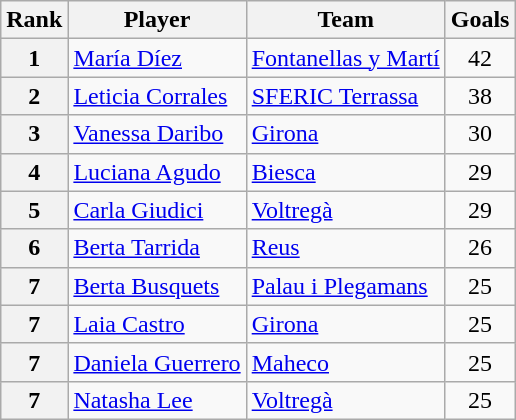<table class="wikitable">
<tr>
<th>Rank</th>
<th>Player</th>
<th>Team</th>
<th>Goals</th>
</tr>
<tr>
<th>1</th>
<td> <a href='#'>María Díez</a></td>
<td><a href='#'>Fontanellas y Martí</a></td>
<td align=center>42</td>
</tr>
<tr>
<th>2</th>
<td> <a href='#'>Leticia Corrales</a></td>
<td><a href='#'>SFERIC Terrassa</a></td>
<td align=center>38</td>
</tr>
<tr>
<th>3</th>
<td> <a href='#'>Vanessa Daribo</a></td>
<td><a href='#'>Girona</a></td>
<td align=center>30</td>
</tr>
<tr>
<th>4</th>
<td> <a href='#'>Luciana Agudo</a></td>
<td><a href='#'>Biesca</a></td>
<td align=center>29</td>
</tr>
<tr>
<th>5</th>
<td> <a href='#'>Carla Giudici</a></td>
<td><a href='#'>Voltregà</a></td>
<td align=center>29</td>
</tr>
<tr>
<th>6</th>
<td> <a href='#'>Berta Tarrida</a></td>
<td><a href='#'>Reus</a></td>
<td align=center>26</td>
</tr>
<tr>
<th>7</th>
<td> <a href='#'>Berta Busquets</a></td>
<td><a href='#'>Palau i Plegamans</a></td>
<td align=center>25</td>
</tr>
<tr>
<th>7</th>
<td> <a href='#'>Laia Castro</a></td>
<td><a href='#'>Girona</a></td>
<td align=center>25</td>
</tr>
<tr>
<th>7</th>
<td> <a href='#'>Daniela Guerrero</a></td>
<td><a href='#'>Maheco</a></td>
<td align=center>25</td>
</tr>
<tr>
<th>7</th>
<td> <a href='#'>Natasha Lee</a></td>
<td><a href='#'>Voltregà</a></td>
<td align=center>25</td>
</tr>
</table>
